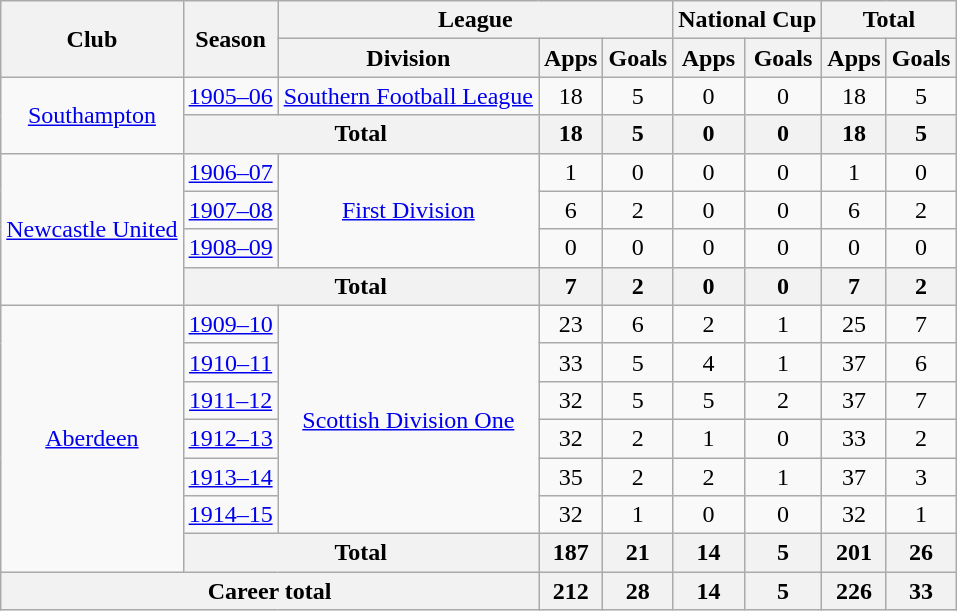<table class="wikitable" style="text-align: center;">
<tr>
<th rowspan="2">Club</th>
<th rowspan="2">Season</th>
<th colspan="3">League</th>
<th colspan="2">National Cup</th>
<th colspan="2">Total</th>
</tr>
<tr>
<th>Division</th>
<th>Apps</th>
<th>Goals</th>
<th>Apps</th>
<th>Goals</th>
<th>Apps</th>
<th>Goals</th>
</tr>
<tr>
<td rowspan="2"><a href='#'>Southampton</a></td>
<td><a href='#'>1905–06</a></td>
<td><a href='#'>Southern Football League</a></td>
<td>18</td>
<td>5</td>
<td>0</td>
<td>0</td>
<td>18</td>
<td>5</td>
</tr>
<tr>
<th colspan="2">Total</th>
<th>18</th>
<th>5</th>
<th>0</th>
<th>0</th>
<th>18</th>
<th>5</th>
</tr>
<tr>
<td rowspan="4"><a href='#'>Newcastle United</a></td>
<td><a href='#'>1906–07</a></td>
<td rowspan="3"><a href='#'>First Division</a></td>
<td>1</td>
<td>0</td>
<td>0</td>
<td>0</td>
<td>1</td>
<td>0</td>
</tr>
<tr>
<td><a href='#'>1907–08</a></td>
<td>6</td>
<td>2</td>
<td>0</td>
<td>0</td>
<td>6</td>
<td>2</td>
</tr>
<tr>
<td><a href='#'>1908–09</a></td>
<td>0</td>
<td>0</td>
<td>0</td>
<td>0</td>
<td>0</td>
<td>0</td>
</tr>
<tr>
<th colspan="2">Total</th>
<th>7</th>
<th>2</th>
<th>0</th>
<th>0</th>
<th>7</th>
<th>2</th>
</tr>
<tr>
<td rowspan="7"><a href='#'>Aberdeen</a></td>
<td><a href='#'>1909–10</a></td>
<td rowspan="6"><a href='#'>Scottish Division One</a></td>
<td>23</td>
<td>6</td>
<td>2</td>
<td>1</td>
<td>25</td>
<td>7</td>
</tr>
<tr>
<td><a href='#'>1910–11</a></td>
<td>33</td>
<td>5</td>
<td>4</td>
<td>1</td>
<td>37</td>
<td>6</td>
</tr>
<tr>
<td><a href='#'>1911–12</a></td>
<td>32</td>
<td>5</td>
<td>5</td>
<td>2</td>
<td>37</td>
<td>7</td>
</tr>
<tr>
<td><a href='#'>1912–13</a></td>
<td>32</td>
<td>2</td>
<td>1</td>
<td>0</td>
<td>33</td>
<td>2</td>
</tr>
<tr>
<td><a href='#'>1913–14</a></td>
<td>35</td>
<td>2</td>
<td>2</td>
<td>1</td>
<td>37</td>
<td>3</td>
</tr>
<tr>
<td><a href='#'>1914–15</a></td>
<td>32</td>
<td>1</td>
<td>0</td>
<td>0</td>
<td>32</td>
<td>1</td>
</tr>
<tr>
<th colspan="2">Total</th>
<th>187</th>
<th>21</th>
<th>14</th>
<th>5</th>
<th>201</th>
<th>26</th>
</tr>
<tr>
<th colspan="3">Career total</th>
<th>212</th>
<th>28</th>
<th>14</th>
<th>5</th>
<th>226</th>
<th>33</th>
</tr>
</table>
